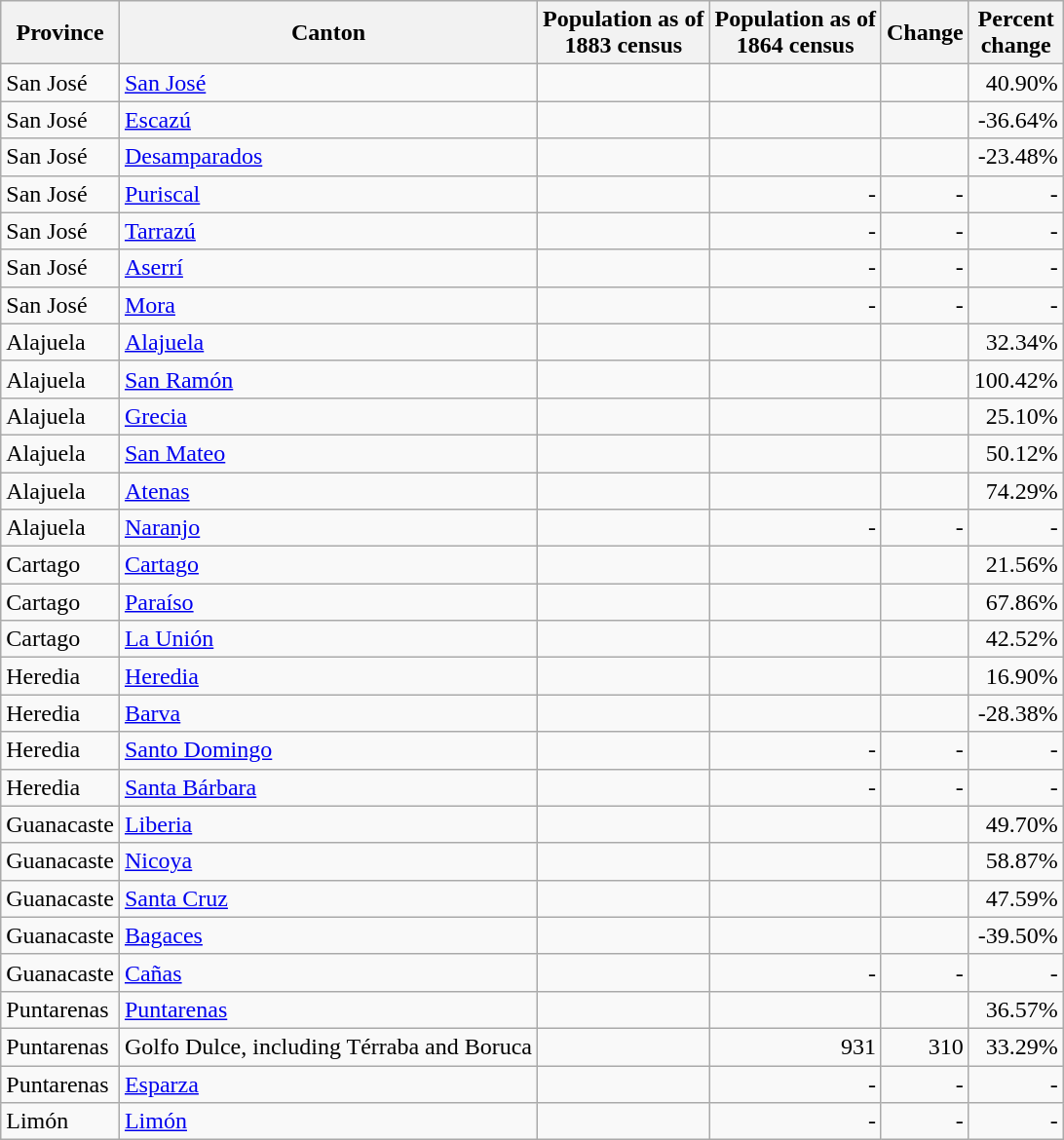<table class="wikitable sortable" style="text-align: right;">
<tr>
<th>Province</th>
<th>Canton</th>
<th>Population as of<br>1883 census</th>
<th>Population as of<br>1864 census</th>
<th>Change</th>
<th>Percent<br>change</th>
</tr>
<tr>
<td style="text-align: left;">San José</td>
<td style="text-align: left;"><a href='#'>San José</a></td>
<td></td>
<td></td>
<td> </td>
<td>40.90% </td>
</tr>
<tr>
<td style="text-align: left;">San José</td>
<td style="text-align: left;"><a href='#'>Escazú</a></td>
<td></td>
<td></td>
<td> </td>
<td>-36.64% </td>
</tr>
<tr>
<td style="text-align: left;">San José</td>
<td style="text-align: left;"><a href='#'>Desamparados</a></td>
<td></td>
<td></td>
<td> </td>
<td>-23.48% </td>
</tr>
<tr>
<td style="text-align: left;">San José</td>
<td style="text-align: left;"><a href='#'>Puriscal</a></td>
<td></td>
<td>-</td>
<td>-</td>
<td>-</td>
</tr>
<tr>
<td style="text-align: left;">San José</td>
<td style="text-align: left;"><a href='#'>Tarrazú</a></td>
<td></td>
<td>-</td>
<td>-</td>
<td>-</td>
</tr>
<tr>
<td style="text-align: left;">San José</td>
<td style="text-align: left;"><a href='#'>Aserrí</a></td>
<td></td>
<td>-</td>
<td>-</td>
<td>-</td>
</tr>
<tr>
<td style="text-align: left;">San José</td>
<td style="text-align: left;"><a href='#'>Mora</a></td>
<td></td>
<td>-</td>
<td>-</td>
<td>-</td>
</tr>
<tr>
<td style="text-align: left;">Alajuela</td>
<td style="text-align: left;"><a href='#'>Alajuela</a></td>
<td></td>
<td></td>
<td> </td>
<td>32.34% </td>
</tr>
<tr>
<td style="text-align: left;">Alajuela</td>
<td style="text-align: left;"><a href='#'>San Ramón</a></td>
<td></td>
<td></td>
<td> </td>
<td>100.42% </td>
</tr>
<tr>
<td style="text-align: left;">Alajuela</td>
<td style="text-align: left;"><a href='#'>Grecia</a></td>
<td></td>
<td></td>
<td> </td>
<td>25.10% </td>
</tr>
<tr>
<td style="text-align: left;">Alajuela</td>
<td style="text-align: left;"><a href='#'>San Mateo</a></td>
<td></td>
<td></td>
<td> </td>
<td>50.12% </td>
</tr>
<tr>
<td style="text-align: left;">Alajuela</td>
<td style="text-align: left;"><a href='#'>Atenas</a></td>
<td></td>
<td></td>
<td> </td>
<td>74.29% </td>
</tr>
<tr>
<td style="text-align: left;">Alajuela</td>
<td style="text-align: left;"><a href='#'>Naranjo</a></td>
<td></td>
<td>-</td>
<td>-</td>
<td>-</td>
</tr>
<tr>
<td style="text-align: left;">Cartago</td>
<td style="text-align: left;"><a href='#'>Cartago</a></td>
<td></td>
<td></td>
<td> </td>
<td>21.56% </td>
</tr>
<tr>
<td style="text-align: left;">Cartago</td>
<td style="text-align: left;"><a href='#'>Paraíso</a></td>
<td></td>
<td></td>
<td> </td>
<td>67.86% </td>
</tr>
<tr>
<td style="text-align: left;">Cartago</td>
<td style="text-align: left;"><a href='#'>La Unión</a></td>
<td></td>
<td></td>
<td> </td>
<td>42.52% </td>
</tr>
<tr>
<td style="text-align: left;">Heredia</td>
<td style="text-align: left;"><a href='#'>Heredia</a></td>
<td></td>
<td></td>
<td> </td>
<td>16.90% </td>
</tr>
<tr>
<td style="text-align: left;">Heredia</td>
<td style="text-align: left;"><a href='#'>Barva</a></td>
<td></td>
<td></td>
<td> </td>
<td>-28.38% </td>
</tr>
<tr>
<td style="text-align: left;">Heredia</td>
<td style="text-align: left;"><a href='#'>Santo Domingo</a></td>
<td></td>
<td>-</td>
<td>-</td>
<td>-</td>
</tr>
<tr>
<td style="text-align: left;">Heredia</td>
<td style="text-align: left;"><a href='#'>Santa Bárbara</a></td>
<td></td>
<td>-</td>
<td>-</td>
<td>-</td>
</tr>
<tr>
<td style="text-align: left;">Guanacaste</td>
<td style="text-align: left;"><a href='#'>Liberia</a></td>
<td></td>
<td></td>
<td> </td>
<td>49.70% </td>
</tr>
<tr>
<td style="text-align: left;">Guanacaste</td>
<td style="text-align: left;"><a href='#'>Nicoya</a></td>
<td></td>
<td></td>
<td> </td>
<td>58.87% </td>
</tr>
<tr>
<td style="text-align: left;">Guanacaste</td>
<td style="text-align: left;"><a href='#'>Santa Cruz</a></td>
<td></td>
<td></td>
<td> </td>
<td>47.59% </td>
</tr>
<tr>
<td style="text-align: left;">Guanacaste</td>
<td style="text-align: left;"><a href='#'>Bagaces</a></td>
<td></td>
<td></td>
<td> </td>
<td>-39.50% </td>
</tr>
<tr>
<td style="text-align: left;">Guanacaste</td>
<td style="text-align: left;"><a href='#'>Cañas</a></td>
<td></td>
<td>-</td>
<td>-</td>
<td>-</td>
</tr>
<tr>
<td style="text-align: left;">Puntarenas</td>
<td style="text-align: left;"><a href='#'>Puntarenas</a></td>
<td></td>
<td></td>
<td> </td>
<td>36.57% </td>
</tr>
<tr>
<td style="text-align: left;">Puntarenas</td>
<td style="text-align: left;">Golfo Dulce, including Térraba and Boruca</td>
<td></td>
<td>931</td>
<td>310 </td>
<td>33.29% </td>
</tr>
<tr>
<td style="text-align: left;">Puntarenas</td>
<td style="text-align: left;"><a href='#'>Esparza</a></td>
<td></td>
<td>-</td>
<td>-</td>
<td>-</td>
</tr>
<tr>
<td style="text-align: left;">Limón</td>
<td style="text-align: left;"><a href='#'>Limón</a></td>
<td></td>
<td>-</td>
<td>-</td>
<td>-</td>
</tr>
</table>
